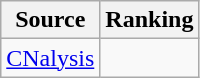<table class="wikitable" style="text-align:center">
<tr>
<th>Source</th>
<th>Ranking</th>
</tr>
<tr>
<td align=left><a href='#'>CNalysis</a></td>
<td></td>
</tr>
</table>
